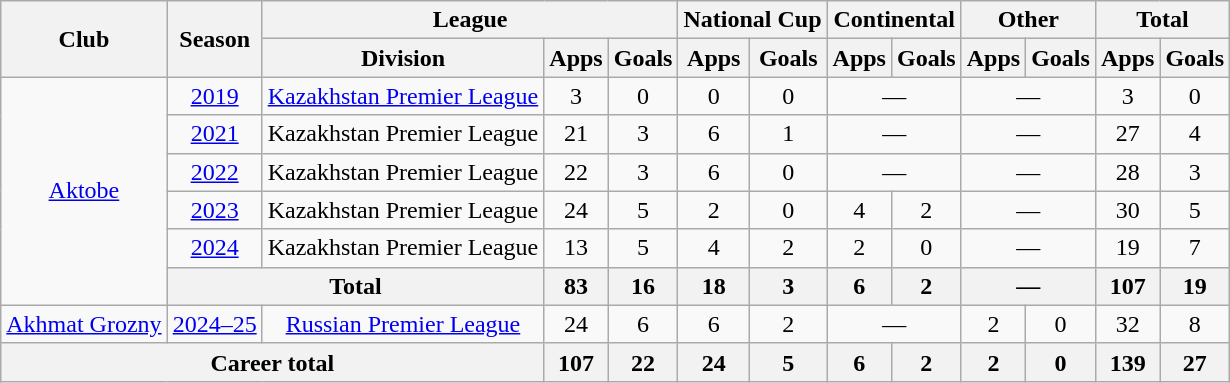<table class="wikitable" style="text-align: center;">
<tr>
<th rowspan="2">Club</th>
<th rowspan="2">Season</th>
<th colspan="3">League</th>
<th colspan="2">National Cup</th>
<th colspan="2">Continental</th>
<th colspan="2">Other</th>
<th colspan="2">Total</th>
</tr>
<tr>
<th>Division</th>
<th>Apps</th>
<th>Goals</th>
<th>Apps</th>
<th>Goals</th>
<th>Apps</th>
<th>Goals</th>
<th>Apps</th>
<th>Goals</th>
<th>Apps</th>
<th>Goals</th>
</tr>
<tr>
<td rowspan="6"><a href='#'>Aktobe</a></td>
<td><a href='#'>2019</a></td>
<td><a href='#'>Kazakhstan Premier League</a></td>
<td>3</td>
<td>0</td>
<td>0</td>
<td>0</td>
<td colspan="2">—</td>
<td colspan="2">—</td>
<td>3</td>
<td>0</td>
</tr>
<tr>
<td><a href='#'>2021</a></td>
<td>Kazakhstan Premier League</td>
<td>21</td>
<td>3</td>
<td>6</td>
<td>1</td>
<td colspan="2">—</td>
<td colspan="2">—</td>
<td>27</td>
<td>4</td>
</tr>
<tr>
<td><a href='#'>2022</a></td>
<td>Kazakhstan Premier League</td>
<td>22</td>
<td>3</td>
<td>6</td>
<td>0</td>
<td colspan="2">—</td>
<td colspan="2">—</td>
<td>28</td>
<td>3</td>
</tr>
<tr>
<td><a href='#'>2023</a></td>
<td>Kazakhstan Premier League</td>
<td>24</td>
<td>5</td>
<td>2</td>
<td>0</td>
<td>4</td>
<td>2</td>
<td colspan="2">—</td>
<td>30</td>
<td>5</td>
</tr>
<tr>
<td><a href='#'>2024</a></td>
<td>Kazakhstan Premier League</td>
<td>13</td>
<td>5</td>
<td>4</td>
<td>2</td>
<td>2</td>
<td>0</td>
<td colspan="2">—</td>
<td>19</td>
<td>7</td>
</tr>
<tr>
<th colspan="2">Total</th>
<th>83</th>
<th>16</th>
<th>18</th>
<th>3</th>
<th>6</th>
<th>2</th>
<th colspan="2">—</th>
<th>107</th>
<th>19</th>
</tr>
<tr>
<td><a href='#'>Akhmat Grozny</a></td>
<td><a href='#'>2024–25</a></td>
<td><a href='#'>Russian Premier League</a></td>
<td>24</td>
<td>6</td>
<td>6</td>
<td>2</td>
<td colspan="2">—</td>
<td>2</td>
<td>0</td>
<td>32</td>
<td>8</td>
</tr>
<tr>
<th colspan="3">Career total</th>
<th>107</th>
<th>22</th>
<th>24</th>
<th>5</th>
<th>6</th>
<th>2</th>
<th>2</th>
<th>0</th>
<th>139</th>
<th>27</th>
</tr>
</table>
